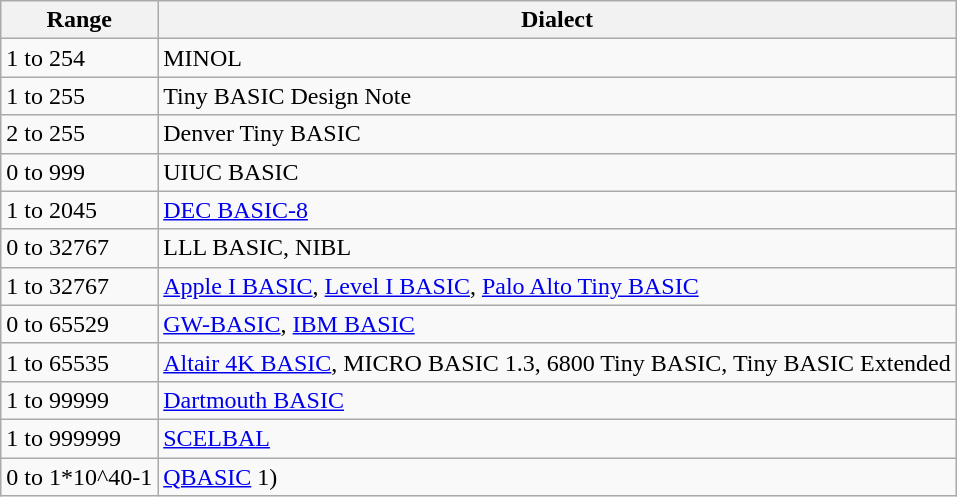<table class="wikitable">
<tr>
<th>Range</th>
<th>Dialect</th>
</tr>
<tr>
<td>1 to 254</td>
<td>MINOL</td>
</tr>
<tr>
<td>1 to 255</td>
<td>Tiny BASIC Design Note</td>
</tr>
<tr>
<td>2 to 255</td>
<td>Denver Tiny BASIC</td>
</tr>
<tr>
<td>0 to 999</td>
<td>UIUC BASIC</td>
</tr>
<tr>
<td>1 to 2045</td>
<td><a href='#'>DEC BASIC-8</a></td>
</tr>
<tr>
<td>0 to 32767</td>
<td>LLL BASIC, NIBL</td>
</tr>
<tr>
<td>1 to 32767</td>
<td><a href='#'>Apple I BASIC</a>, <a href='#'>Level I BASIC</a>, <a href='#'>Palo Alto Tiny BASIC</a></td>
</tr>
<tr>
<td>0 to 65529</td>
<td><a href='#'>GW-BASIC</a>, <a href='#'>IBM BASIC</a></td>
</tr>
<tr>
<td>1 to 65535</td>
<td><a href='#'>Altair 4K BASIC</a>, MICRO BASIC 1.3, 6800 Tiny BASIC, Tiny BASIC Extended</td>
</tr>
<tr>
<td>1 to 99999</td>
<td><a href='#'>Dartmouth BASIC</a></td>
</tr>
<tr>
<td>1 to 999999</td>
<td><a href='#'>SCELBAL</a></td>
</tr>
<tr>
<td>0 to 1*10^40-1</td>
<td><a href='#'>QBASIC</a> 1)</td>
</tr>
</table>
